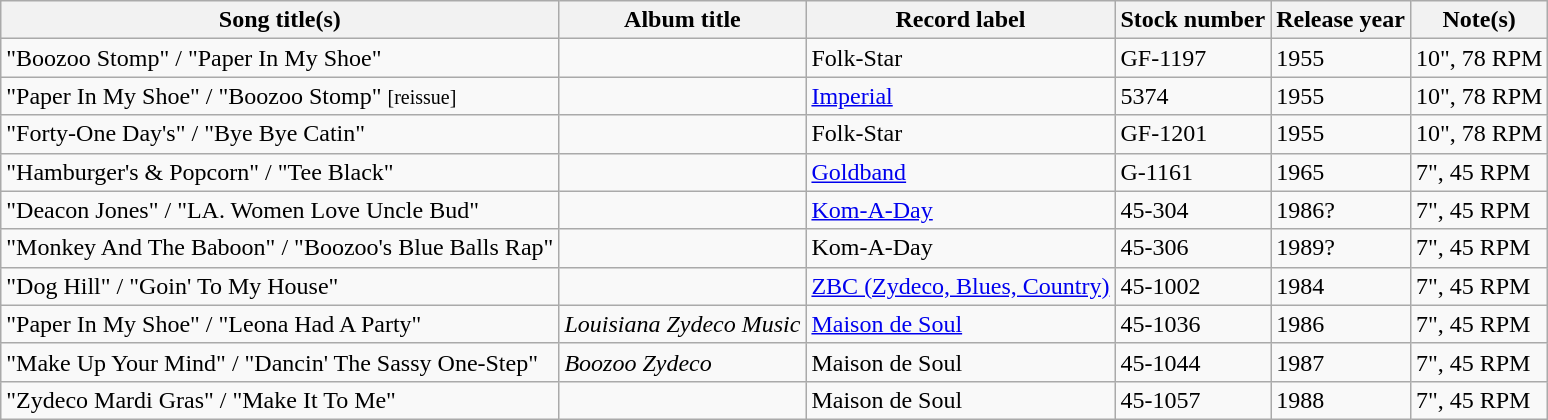<table class="wikitable sortable">
<tr>
<th scope="col">Song title(s)</th>
<th scope="col">Album title</th>
<th scope="col">Record label</th>
<th scope="col">Stock number</th>
<th scope="col">Release year</th>
<th scope="col">Note(s)</th>
</tr>
<tr>
<td>"Boozoo Stomp" / "Paper In My Shoe"</td>
<td><not applicable></td>
<td>Folk-Star</td>
<td>GF-1197</td>
<td>1955</td>
<td>10", 78 RPM</td>
</tr>
<tr>
<td>"Paper In My Shoe" / "Boozoo Stomp" <small>[reissue]</small></td>
<td><not applicable></td>
<td><a href='#'>Imperial</a></td>
<td>5374</td>
<td>1955</td>
<td>10", 78 RPM</td>
</tr>
<tr>
<td>"Forty-One Day's" / "Bye Bye Catin"</td>
<td><not applicable></td>
<td>Folk-Star</td>
<td>GF-1201</td>
<td>1955</td>
<td>10", 78 RPM</td>
</tr>
<tr>
<td>"Hamburger's & Popcorn" / "Tee Black"</td>
<td><not applicable></td>
<td><a href='#'>Goldband</a></td>
<td>G-1161</td>
<td>1965</td>
<td>7", 45 RPM</td>
</tr>
<tr>
<td>"Deacon Jones" / "LA. Women Love Uncle Bud"</td>
<td><not applicable></td>
<td><a href='#'>Kom-A-Day</a></td>
<td>45-304</td>
<td>1986?</td>
<td>7", 45 RPM</td>
</tr>
<tr>
<td>"Monkey And The Baboon" / "Boozoo's Blue Balls Rap"</td>
<td><not applicable></td>
<td>Kom-A-Day</td>
<td>45-306</td>
<td>1989?</td>
<td>7", 45 RPM</td>
</tr>
<tr>
<td>"Dog Hill" / "Goin' To My House"</td>
<td><not applicable></td>
<td><a href='#'>ZBC (Zydeco, Blues, Country)</a></td>
<td>45-1002</td>
<td>1984</td>
<td>7", 45 RPM</td>
</tr>
<tr>
<td>"Paper In My Shoe" / "Leona Had A Party"</td>
<td><em>Louisiana Zydeco Music</em></td>
<td><a href='#'>Maison de Soul</a></td>
<td>45-1036</td>
<td>1986</td>
<td>7", 45 RPM</td>
</tr>
<tr>
<td>"Make Up Your Mind" / "Dancin' The Sassy One-Step"</td>
<td><em>Boozoo Zydeco</em></td>
<td>Maison de Soul</td>
<td>45-1044</td>
<td>1987</td>
<td>7", 45 RPM</td>
</tr>
<tr>
<td>"Zydeco Mardi Gras" / "Make It To Me"</td>
<td><not applicable></td>
<td>Maison de Soul</td>
<td>45-1057</td>
<td>1988</td>
<td>7", 45 RPM</td>
</tr>
</table>
